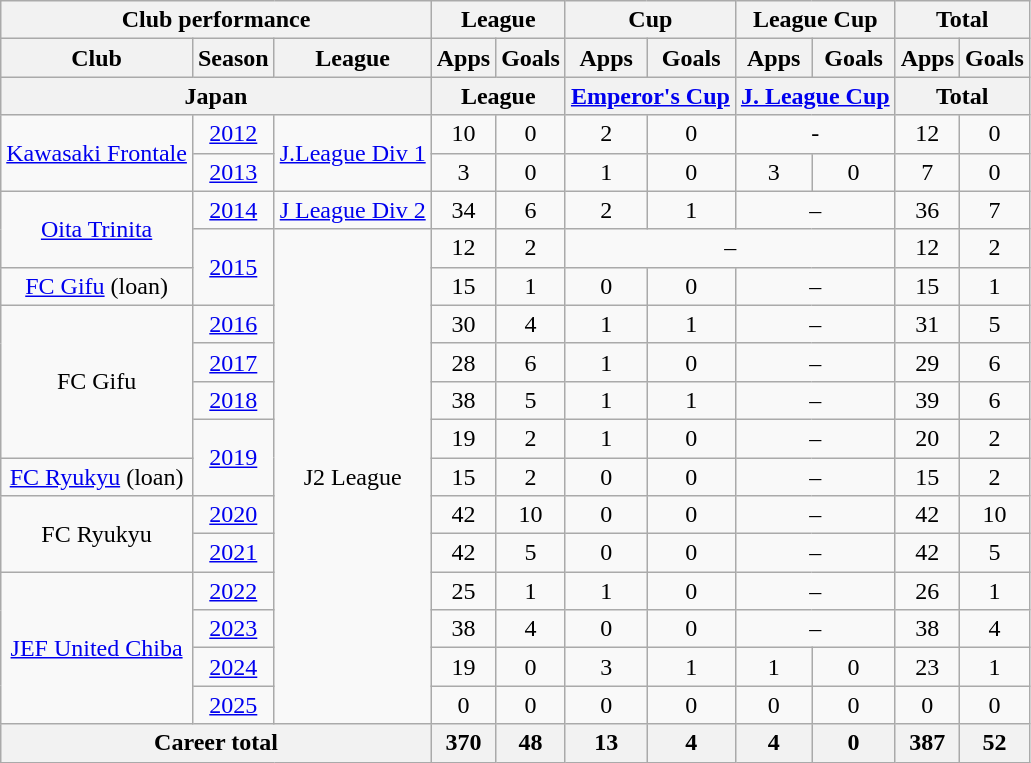<table class="wikitable" style="text-align:center;">
<tr>
<th colspan=3>Club performance</th>
<th colspan=2>League</th>
<th colspan=2>Cup</th>
<th colspan=2>League Cup</th>
<th colspan=2>Total</th>
</tr>
<tr>
<th>Club</th>
<th>Season</th>
<th>League</th>
<th>Apps</th>
<th>Goals</th>
<th>Apps</th>
<th>Goals</th>
<th>Apps</th>
<th>Goals</th>
<th>Apps</th>
<th>Goals</th>
</tr>
<tr>
<th colspan=3>Japan</th>
<th colspan=2>League</th>
<th colspan=2><a href='#'>Emperor's Cup</a></th>
<th colspan=2><a href='#'>J. League Cup</a></th>
<th colspan=2>Total</th>
</tr>
<tr>
<td rowspan="2"><a href='#'>Kawasaki Frontale</a></td>
<td><a href='#'>2012</a></td>
<td rowspan="2"><a href='#'>J.League Div 1</a></td>
<td>10</td>
<td>0</td>
<td>2</td>
<td>0</td>
<td colspan="2">-</td>
<td>12</td>
<td>0</td>
</tr>
<tr>
<td><a href='#'>2013</a></td>
<td>3</td>
<td>0</td>
<td>1</td>
<td>0</td>
<td>3</td>
<td>0</td>
<td>7</td>
<td>0</td>
</tr>
<tr>
<td rowspan="2"><a href='#'>Oita Trinita</a></td>
<td><a href='#'>2014</a></td>
<td><a href='#'>J League Div 2</a></td>
<td>34</td>
<td>6</td>
<td>2</td>
<td>1</td>
<td colspan="2">–</td>
<td>36</td>
<td>7</td>
</tr>
<tr>
<td rowspan="2"><a href='#'>2015</a></td>
<td rowspan="13">J2 League</td>
<td>12</td>
<td>2</td>
<td colspan="4">–</td>
<td>12</td>
<td>2</td>
</tr>
<tr>
<td><a href='#'>FC Gifu</a> (loan)</td>
<td>15</td>
<td>1</td>
<td>0</td>
<td>0</td>
<td colspan="2">–</td>
<td>15</td>
<td>1</td>
</tr>
<tr>
<td rowspan="4">FC Gifu</td>
<td><a href='#'>2016</a></td>
<td>30</td>
<td>4</td>
<td>1</td>
<td>1</td>
<td colspan="2">–</td>
<td>31</td>
<td>5</td>
</tr>
<tr>
<td><a href='#'>2017</a></td>
<td>28</td>
<td>6</td>
<td>1</td>
<td>0</td>
<td colspan="2">–</td>
<td>29</td>
<td>6</td>
</tr>
<tr>
<td><a href='#'>2018</a></td>
<td>38</td>
<td>5</td>
<td>1</td>
<td>1</td>
<td colspan="2">–</td>
<td>39</td>
<td>6</td>
</tr>
<tr>
<td rowspan="2"><a href='#'>2019</a></td>
<td>19</td>
<td>2</td>
<td>1</td>
<td>0</td>
<td colspan="2">–</td>
<td>20</td>
<td>2</td>
</tr>
<tr>
<td><a href='#'>FC Ryukyu</a> (loan)</td>
<td>15</td>
<td>2</td>
<td>0</td>
<td>0</td>
<td colspan="2">–</td>
<td>15</td>
<td>2</td>
</tr>
<tr>
<td rowspan="2">FC Ryukyu</td>
<td><a href='#'>2020</a></td>
<td>42</td>
<td>10</td>
<td>0</td>
<td>0</td>
<td colspan="2">–</td>
<td>42</td>
<td>10</td>
</tr>
<tr>
<td><a href='#'>2021</a></td>
<td>42</td>
<td>5</td>
<td>0</td>
<td>0</td>
<td colspan="2">–</td>
<td>42</td>
<td>5</td>
</tr>
<tr>
<td rowspan="4"><a href='#'>JEF United Chiba</a></td>
<td><a href='#'>2022</a></td>
<td>25</td>
<td>1</td>
<td>1</td>
<td>0</td>
<td colspan="2">–</td>
<td>26</td>
<td>1</td>
</tr>
<tr>
<td><a href='#'>2023</a></td>
<td>38</td>
<td>4</td>
<td>0</td>
<td>0</td>
<td colspan="2">–</td>
<td>38</td>
<td>4</td>
</tr>
<tr>
<td><a href='#'>2024</a></td>
<td>19</td>
<td>0</td>
<td>3</td>
<td>1</td>
<td>1</td>
<td>0</td>
<td>23</td>
<td>1</td>
</tr>
<tr>
<td><a href='#'>2025</a></td>
<td>0</td>
<td>0</td>
<td>0</td>
<td>0</td>
<td>0</td>
<td>0</td>
<td>0</td>
<td>0</td>
</tr>
<tr>
<th colspan=3>Career total</th>
<th>370</th>
<th>48</th>
<th>13</th>
<th>4</th>
<th>4</th>
<th>0</th>
<th>387</th>
<th>52</th>
</tr>
</table>
